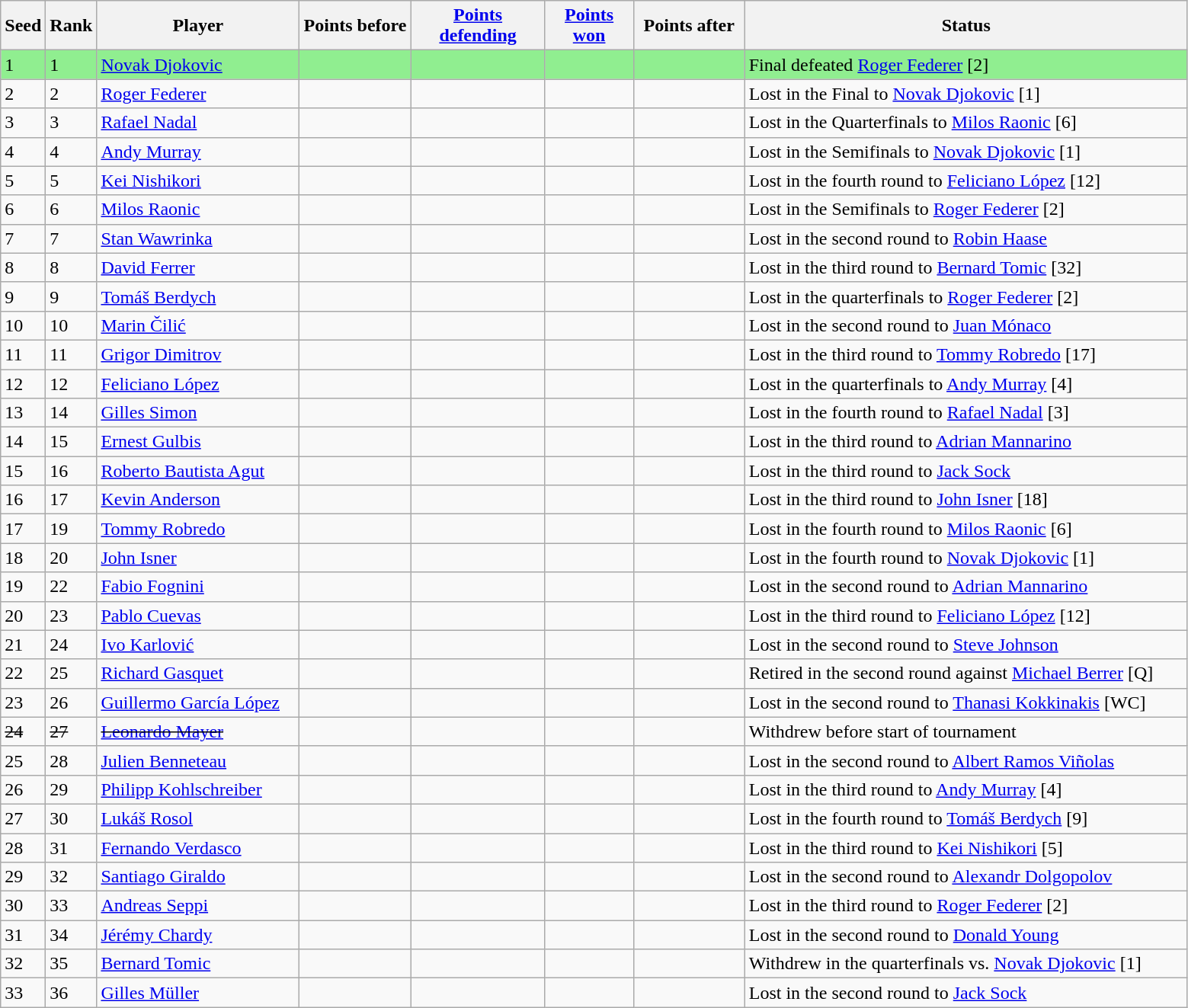<table class="wikitable sortable">
<tr>
<th style="width:30px;">Seed</th>
<th style="width:30px;">Rank</th>
<th style="width:170px;">Player</th>
<th style="width:90px;">Points before</th>
<th style="width:110px;"><a href='#'>Points defending</a></th>
<th style="width:70px;"><a href='#'>Points won</a></th>
<th style="width:90px;">Points after</th>
<th style="width:380px;">Status</th>
</tr>
<tr style="background-color:lightgreen;">
<td>1</td>
<td>1</td>
<td> <a href='#'>Novak Djokovic</a></td>
<td></td>
<td></td>
<td></td>
<td></td>
<td>Final defeated  <a href='#'>Roger Federer</a> [2]</td>
</tr>
<tr>
<td>2</td>
<td>2</td>
<td> <a href='#'>Roger Federer</a></td>
<td></td>
<td></td>
<td></td>
<td></td>
<td>Lost in the Final to  <a href='#'>Novak Djokovic</a> [1]</td>
</tr>
<tr>
<td>3</td>
<td>3</td>
<td> <a href='#'>Rafael Nadal</a></td>
<td></td>
<td></td>
<td></td>
<td></td>
<td>Lost in the Quarterfinals to  <a href='#'>Milos Raonic</a> [6]</td>
</tr>
<tr>
<td>4</td>
<td>4</td>
<td> <a href='#'>Andy Murray</a></td>
<td></td>
<td></td>
<td></td>
<td></td>
<td>Lost in the Semifinals to  <a href='#'>Novak Djokovic</a> [1]</td>
</tr>
<tr>
<td>5</td>
<td>5</td>
<td> <a href='#'>Kei Nishikori</a></td>
<td></td>
<td></td>
<td></td>
<td></td>
<td>Lost in the fourth round to  <a href='#'>Feliciano López</a> [12]</td>
</tr>
<tr>
<td>6</td>
<td>6</td>
<td> <a href='#'>Milos Raonic</a></td>
<td></td>
<td></td>
<td></td>
<td></td>
<td>Lost in the Semifinals to  <a href='#'>Roger Federer</a> [2]</td>
</tr>
<tr>
<td>7</td>
<td>7</td>
<td> <a href='#'>Stan Wawrinka</a></td>
<td></td>
<td></td>
<td></td>
<td></td>
<td>Lost in the second round to  <a href='#'>Robin Haase</a></td>
</tr>
<tr>
<td>8</td>
<td>8</td>
<td> <a href='#'>David Ferrer</a></td>
<td></td>
<td></td>
<td></td>
<td></td>
<td>Lost in the third round to  <a href='#'>Bernard Tomic</a> [32]</td>
</tr>
<tr>
<td>9</td>
<td>9</td>
<td> <a href='#'>Tomáš Berdych</a></td>
<td></td>
<td></td>
<td></td>
<td></td>
<td>Lost in the quarterfinals to  <a href='#'>Roger Federer</a> [2]</td>
</tr>
<tr>
<td>10</td>
<td>10</td>
<td> <a href='#'>Marin Čilić</a></td>
<td></td>
<td></td>
<td></td>
<td></td>
<td>Lost in the second round to  <a href='#'>Juan Mónaco</a></td>
</tr>
<tr>
<td>11</td>
<td>11</td>
<td> <a href='#'>Grigor Dimitrov</a></td>
<td></td>
<td></td>
<td></td>
<td></td>
<td>Lost in the third round to  <a href='#'>Tommy Robredo</a> [17]</td>
</tr>
<tr>
<td>12</td>
<td>12</td>
<td> <a href='#'>Feliciano López</a></td>
<td></td>
<td></td>
<td></td>
<td></td>
<td>Lost in the quarterfinals to  <a href='#'>Andy Murray</a> [4]</td>
</tr>
<tr>
<td>13</td>
<td>14</td>
<td> <a href='#'>Gilles Simon</a></td>
<td></td>
<td></td>
<td></td>
<td></td>
<td>Lost in the fourth round to  <a href='#'>Rafael Nadal</a> [3]</td>
</tr>
<tr>
<td>14</td>
<td>15</td>
<td> <a href='#'>Ernest Gulbis</a></td>
<td></td>
<td></td>
<td></td>
<td></td>
<td>Lost in the third round to  <a href='#'>Adrian Mannarino</a></td>
</tr>
<tr>
<td>15</td>
<td>16</td>
<td> <a href='#'>Roberto Bautista Agut</a></td>
<td></td>
<td></td>
<td></td>
<td></td>
<td>Lost in the third round to  <a href='#'>Jack Sock</a></td>
</tr>
<tr>
<td>16</td>
<td>17</td>
<td> <a href='#'>Kevin Anderson</a></td>
<td></td>
<td></td>
<td></td>
<td></td>
<td>Lost in the third round to  <a href='#'>John Isner</a> [18]</td>
</tr>
<tr>
<td>17</td>
<td>19</td>
<td> <a href='#'>Tommy Robredo</a></td>
<td></td>
<td></td>
<td></td>
<td></td>
<td>Lost in the fourth round to  <a href='#'>Milos Raonic</a> [6]</td>
</tr>
<tr>
<td>18</td>
<td>20</td>
<td> <a href='#'>John Isner</a></td>
<td></td>
<td></td>
<td></td>
<td></td>
<td>Lost in the fourth round to  <a href='#'>Novak Djokovic</a> [1]</td>
</tr>
<tr>
<td>19</td>
<td>22</td>
<td> <a href='#'>Fabio Fognini</a></td>
<td></td>
<td></td>
<td></td>
<td></td>
<td>Lost in the second round to  <a href='#'>Adrian Mannarino</a></td>
</tr>
<tr>
<td>20</td>
<td>23</td>
<td> <a href='#'>Pablo Cuevas</a></td>
<td></td>
<td></td>
<td></td>
<td></td>
<td>Lost in the third round to  <a href='#'>Feliciano López</a> [12]</td>
</tr>
<tr>
<td>21</td>
<td>24</td>
<td> <a href='#'>Ivo Karlović</a></td>
<td></td>
<td></td>
<td></td>
<td></td>
<td>Lost in the second round to  <a href='#'>Steve Johnson</a></td>
</tr>
<tr>
<td>22</td>
<td>25</td>
<td> <a href='#'>Richard Gasquet</a></td>
<td></td>
<td></td>
<td></td>
<td></td>
<td>Retired in the second round against  <a href='#'>Michael Berrer</a> [Q]</td>
</tr>
<tr>
<td>23</td>
<td>26</td>
<td> <a href='#'>Guillermo García López</a></td>
<td></td>
<td></td>
<td></td>
<td></td>
<td>Lost in the second round to  <a href='#'>Thanasi Kokkinakis</a> [WC]</td>
</tr>
<tr>
<td><s>24</s></td>
<td><s>27</s></td>
<td> <s><a href='#'>Leonardo Mayer</a></s></td>
<td></td>
<td></td>
<td></td>
<td></td>
<td>Withdrew before start of tournament</td>
</tr>
<tr>
<td>25</td>
<td>28</td>
<td> <a href='#'>Julien Benneteau</a></td>
<td></td>
<td></td>
<td></td>
<td></td>
<td>Lost in the second round to  <a href='#'>Albert Ramos Viñolas</a></td>
</tr>
<tr>
<td>26</td>
<td>29</td>
<td> <a href='#'>Philipp Kohlschreiber</a></td>
<td></td>
<td></td>
<td></td>
<td></td>
<td>Lost in the third round to  <a href='#'>Andy Murray</a> [4]</td>
</tr>
<tr>
<td>27</td>
<td>30</td>
<td> <a href='#'>Lukáš Rosol</a></td>
<td></td>
<td></td>
<td></td>
<td></td>
<td>Lost in the fourth round to  <a href='#'>Tomáš Berdych</a> [9]</td>
</tr>
<tr>
<td>28</td>
<td>31</td>
<td> <a href='#'>Fernando Verdasco</a></td>
<td></td>
<td></td>
<td></td>
<td></td>
<td>Lost in the third round to  <a href='#'>Kei Nishikori</a> [5]</td>
</tr>
<tr>
<td>29</td>
<td>32</td>
<td> <a href='#'>Santiago Giraldo</a></td>
<td></td>
<td></td>
<td></td>
<td></td>
<td>Lost in the second round to  <a href='#'>Alexandr Dolgopolov</a></td>
</tr>
<tr>
<td>30</td>
<td>33</td>
<td> <a href='#'>Andreas Seppi</a></td>
<td></td>
<td></td>
<td></td>
<td></td>
<td>Lost in the third round to  <a href='#'>Roger Federer</a> [2]</td>
</tr>
<tr>
<td>31</td>
<td>34</td>
<td> <a href='#'>Jérémy Chardy</a></td>
<td></td>
<td></td>
<td></td>
<td></td>
<td>Lost in the second round to  <a href='#'>Donald Young</a></td>
</tr>
<tr>
<td>32</td>
<td>35</td>
<td> <a href='#'>Bernard Tomic</a></td>
<td></td>
<td></td>
<td></td>
<td></td>
<td>Withdrew in the quarterfinals vs.  <a href='#'>Novak Djokovic</a> [1]</td>
</tr>
<tr>
<td>33</td>
<td>36</td>
<td> <a href='#'>Gilles Müller</a></td>
<td></td>
<td></td>
<td></td>
<td></td>
<td>Lost in the second round to  <a href='#'>Jack Sock</a></td>
</tr>
</table>
